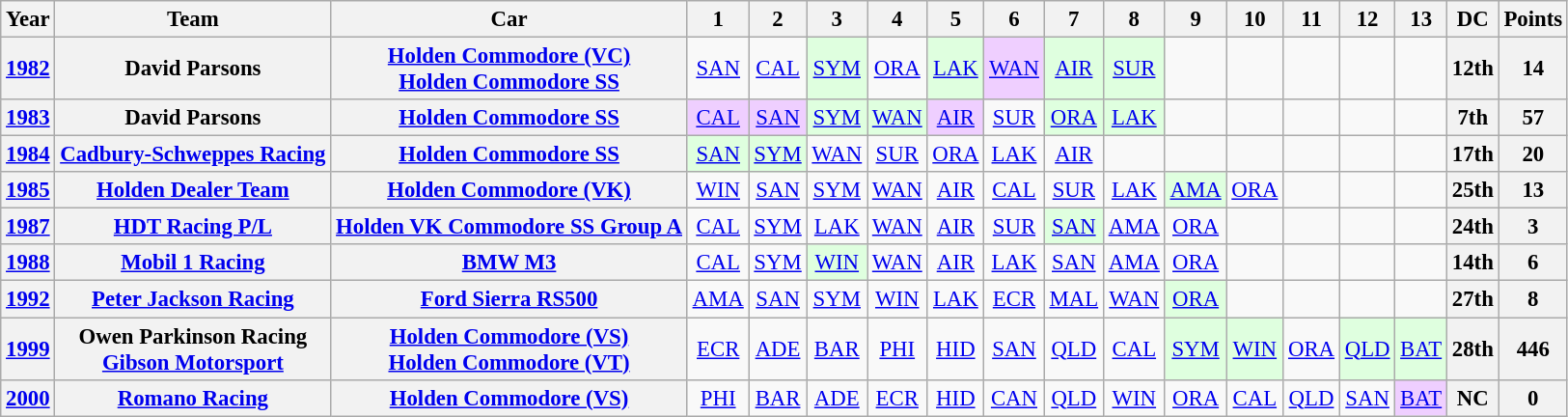<table class="wikitable" style="text-align:center; font-size:95%">
<tr>
<th>Year</th>
<th>Team</th>
<th>Car</th>
<th>1</th>
<th>2</th>
<th>3</th>
<th>4</th>
<th>5</th>
<th>6</th>
<th>7</th>
<th>8</th>
<th>9</th>
<th>10</th>
<th>11</th>
<th>12</th>
<th>13</th>
<th>DC</th>
<th>Points</th>
</tr>
<tr>
<th><a href='#'>1982</a></th>
<th>David Parsons</th>
<th><a href='#'>Holden Commodore (VC)</a><br><a href='#'>Holden Commodore SS</a></th>
<td><a href='#'>SAN</a></td>
<td><a href='#'>CAL</a></td>
<td style="background:#dfffdf;"><a href='#'>SYM</a><br></td>
<td><a href='#'>ORA</a></td>
<td style="background:#dfffdf;"><a href='#'>LAK</a><br></td>
<td style="background:#efcfff;"><a href='#'>WAN</a><br></td>
<td style="background:#dfffdf;"><a href='#'>AIR</a><br></td>
<td style="background:#dfffdf;"><a href='#'>SUR</a><br></td>
<td></td>
<td></td>
<td></td>
<td></td>
<td></td>
<th>12th</th>
<th>14</th>
</tr>
<tr>
<th><a href='#'>1983</a></th>
<th>David Parsons</th>
<th><a href='#'>Holden Commodore SS</a></th>
<td style="background:#efcfff;"><a href='#'>CAL</a><br></td>
<td style="background:#efcfff;"><a href='#'>SAN</a><br></td>
<td style="background:#dfffdf;"><a href='#'>SYM</a><br></td>
<td style="background:#dfffdf;"><a href='#'>WAN</a><br></td>
<td style="background:#efcfff;"><a href='#'>AIR</a><br></td>
<td><a href='#'>SUR</a></td>
<td style="background:#dfffdf;"><a href='#'>ORA</a><br></td>
<td style="background:#dfffdf;"><a href='#'>LAK</a><br></td>
<td></td>
<td></td>
<td></td>
<td></td>
<td></td>
<th>7th</th>
<th>57</th>
</tr>
<tr>
<th><a href='#'>1984</a></th>
<th><a href='#'>Cadbury-Schweppes Racing</a></th>
<th><a href='#'>Holden Commodore SS</a></th>
<td style="background:#dfffdf;"><a href='#'>SAN</a><br></td>
<td style="background:#dfffdf;"><a href='#'>SYM</a><br></td>
<td><a href='#'>WAN</a></td>
<td><a href='#'>SUR</a></td>
<td><a href='#'>ORA</a></td>
<td><a href='#'>LAK</a></td>
<td><a href='#'>AIR</a></td>
<td></td>
<td></td>
<td></td>
<td></td>
<td></td>
<td></td>
<th>17th</th>
<th>20</th>
</tr>
<tr>
<th><a href='#'>1985</a></th>
<th><a href='#'>Holden Dealer Team</a></th>
<th><a href='#'>Holden Commodore (VK)</a></th>
<td><a href='#'>WIN</a></td>
<td><a href='#'>SAN</a></td>
<td><a href='#'>SYM</a></td>
<td><a href='#'>WAN</a></td>
<td><a href='#'>AIR</a></td>
<td><a href='#'>CAL</a></td>
<td><a href='#'>SUR</a></td>
<td><a href='#'>LAK</a></td>
<td style="background:#dfffdf;"><a href='#'>AMA</a><br></td>
<td><a href='#'>ORA</a></td>
<td></td>
<td></td>
<td></td>
<th>25th</th>
<th>13</th>
</tr>
<tr>
<th><a href='#'>1987</a></th>
<th><a href='#'>HDT Racing P/L</a></th>
<th><a href='#'>Holden VK Commodore SS Group A</a></th>
<td><a href='#'>CAL</a></td>
<td><a href='#'>SYM</a></td>
<td><a href='#'>LAK</a></td>
<td><a href='#'>WAN</a></td>
<td><a href='#'>AIR</a></td>
<td><a href='#'>SUR</a></td>
<td style="background:#dfffdf;"><a href='#'>SAN</a><br></td>
<td><a href='#'>AMA</a></td>
<td><a href='#'>ORA</a></td>
<td></td>
<td></td>
<td></td>
<td></td>
<th>24th</th>
<th>3</th>
</tr>
<tr>
<th><a href='#'>1988</a></th>
<th><a href='#'>Mobil 1 Racing</a></th>
<th><a href='#'>BMW M3</a></th>
<td><a href='#'>CAL</a></td>
<td><a href='#'>SYM</a></td>
<td style="background:#dfffdf;"><a href='#'>WIN</a><br></td>
<td><a href='#'>WAN</a></td>
<td><a href='#'>AIR</a></td>
<td><a href='#'>LAK</a></td>
<td><a href='#'>SAN</a></td>
<td><a href='#'>AMA</a></td>
<td><a href='#'>ORA</a></td>
<td></td>
<td></td>
<td></td>
<td></td>
<th>14th</th>
<th>6</th>
</tr>
<tr>
<th><a href='#'>1992</a></th>
<th><a href='#'>Peter Jackson Racing</a></th>
<th><a href='#'>Ford Sierra RS500</a></th>
<td><a href='#'>AMA</a></td>
<td><a href='#'>SAN</a></td>
<td><a href='#'>SYM</a></td>
<td><a href='#'>WIN</a></td>
<td><a href='#'>LAK</a></td>
<td><a href='#'>ECR</a></td>
<td><a href='#'>MAL</a></td>
<td><a href='#'>WAN</a></td>
<td style="background:#dfffdf;"><a href='#'>ORA</a><br></td>
<td></td>
<td></td>
<td></td>
<td></td>
<th>27th</th>
<th>8</th>
</tr>
<tr>
<th><a href='#'>1999</a></th>
<th>Owen Parkinson Racing<br><a href='#'>Gibson Motorsport</a></th>
<th><a href='#'>Holden Commodore (VS)</a><br><a href='#'>Holden Commodore (VT)</a></th>
<td><a href='#'>ECR</a></td>
<td><a href='#'>ADE</a></td>
<td><a href='#'>BAR</a></td>
<td><a href='#'>PHI</a></td>
<td><a href='#'>HID</a></td>
<td><a href='#'>SAN</a></td>
<td><a href='#'>QLD</a></td>
<td><a href='#'>CAL</a></td>
<td style="background:#dfffdf;"><a href='#'>SYM</a><br></td>
<td style="background:#dfffdf;"><a href='#'>WIN</a><br></td>
<td><a href='#'>ORA</a></td>
<td style="background:#dfffdf;"><a href='#'>QLD</a><br></td>
<td style="background:#dfffdf;"><a href='#'>BAT</a><br></td>
<th>28th</th>
<th>446</th>
</tr>
<tr>
<th><a href='#'>2000</a></th>
<th><a href='#'>Romano Racing</a></th>
<th><a href='#'>Holden Commodore (VS)</a></th>
<td><a href='#'>PHI</a></td>
<td><a href='#'>BAR</a></td>
<td><a href='#'>ADE</a></td>
<td><a href='#'>ECR</a></td>
<td><a href='#'>HID</a></td>
<td><a href='#'>CAN</a></td>
<td><a href='#'>QLD</a></td>
<td><a href='#'>WIN</a></td>
<td><a href='#'>ORA</a></td>
<td><a href='#'>CAL</a></td>
<td><a href='#'>QLD</a></td>
<td><a href='#'>SAN</a></td>
<td style="background:#efcfff;"><a href='#'>BAT</a><br></td>
<th>NC</th>
<th>0</th>
</tr>
</table>
